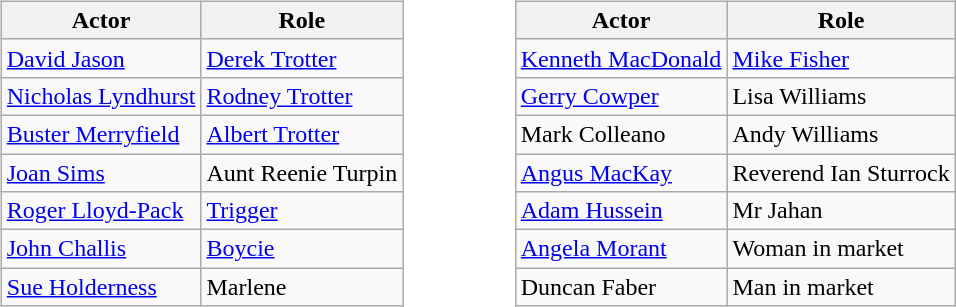<table>
<tr>
<td valign="top"><br><table class="wikitable">
<tr>
<th>Actor</th>
<th>Role</th>
</tr>
<tr>
<td><a href='#'>David Jason</a></td>
<td><a href='#'>Derek Trotter</a></td>
</tr>
<tr>
<td><a href='#'>Nicholas Lyndhurst</a></td>
<td><a href='#'>Rodney Trotter</a></td>
</tr>
<tr>
<td><a href='#'>Buster Merryfield</a></td>
<td><a href='#'>Albert Trotter</a></td>
</tr>
<tr>
<td><a href='#'>Joan Sims</a></td>
<td>Aunt Reenie Turpin</td>
</tr>
<tr>
<td><a href='#'>Roger Lloyd-Pack</a></td>
<td><a href='#'>Trigger</a></td>
</tr>
<tr>
<td><a href='#'>John Challis</a></td>
<td><a href='#'>Boycie</a></td>
</tr>
<tr>
<td><a href='#'>Sue Holderness</a></td>
<td>Marlene</td>
</tr>
</table>
</td>
<td width="50"> </td>
<td valign="top"><br><table class="wikitable">
<tr>
<th>Actor</th>
<th>Role</th>
</tr>
<tr>
<td><a href='#'>Kenneth MacDonald</a></td>
<td><a href='#'>Mike Fisher</a></td>
</tr>
<tr>
<td><a href='#'>Gerry Cowper</a></td>
<td>Lisa Williams</td>
</tr>
<tr>
<td>Mark Colleano</td>
<td>Andy Williams</td>
</tr>
<tr>
<td><a href='#'>Angus MacKay</a></td>
<td>Reverend Ian Sturrock</td>
</tr>
<tr>
<td><a href='#'>Adam Hussein</a></td>
<td>Mr Jahan</td>
</tr>
<tr>
<td><a href='#'>Angela Morant</a></td>
<td>Woman in market</td>
</tr>
<tr>
<td>Duncan Faber</td>
<td>Man in market</td>
</tr>
</table>
</td>
</tr>
</table>
